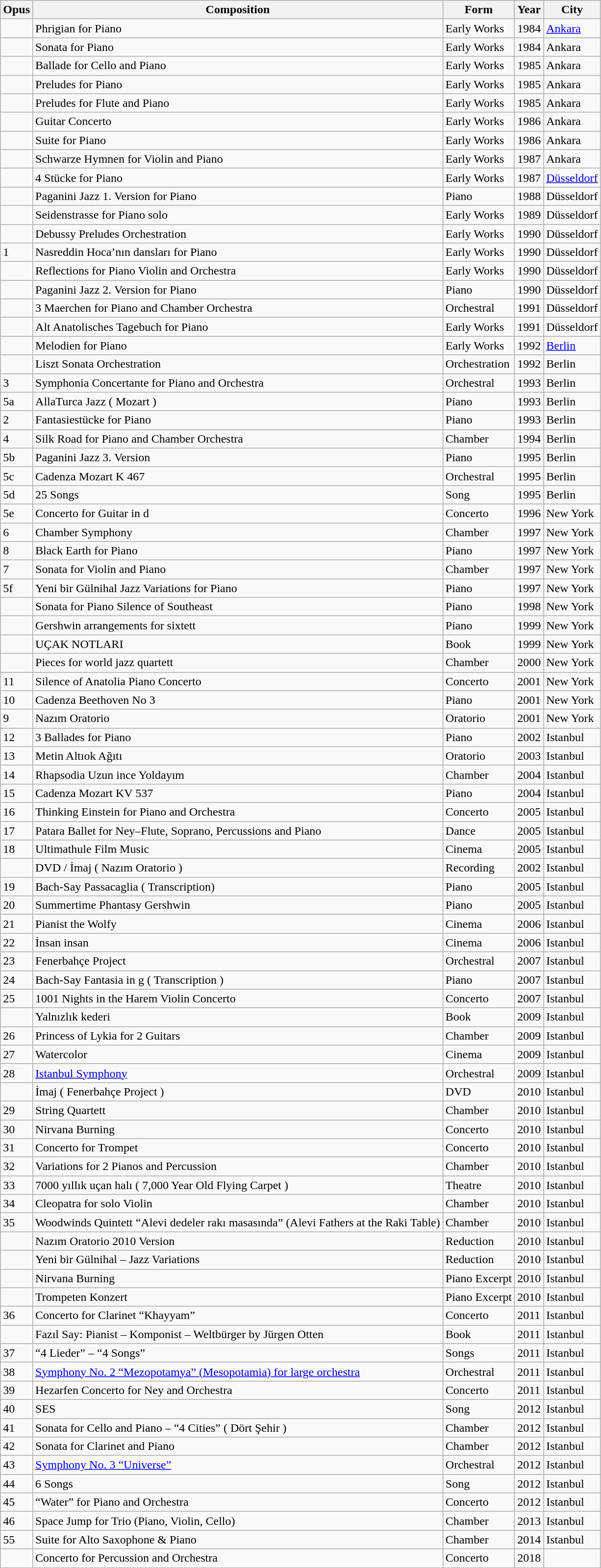<table class="sortable wikitable">
<tr>
<th data-sort-type="number">Opus</th>
<th>Composition</th>
<th>Form</th>
<th>Year</th>
<th>City</th>
</tr>
<tr>
<td></td>
<td>Phrigian for Piano</td>
<td>Early Works</td>
<td>1984</td>
<td><a href='#'>Ankara</a></td>
</tr>
<tr>
<td></td>
<td>Sonata for Piano</td>
<td>Early Works</td>
<td>1984</td>
<td>Ankara</td>
</tr>
<tr>
<td></td>
<td>Ballade for Cello and Piano</td>
<td>Early Works</td>
<td>1985</td>
<td>Ankara</td>
</tr>
<tr>
<td></td>
<td>Preludes for Piano</td>
<td>Early Works</td>
<td>1985</td>
<td>Ankara</td>
</tr>
<tr>
<td></td>
<td>Preludes for Flute and Piano</td>
<td>Early Works</td>
<td>1985</td>
<td>Ankara</td>
</tr>
<tr>
<td></td>
<td>Guitar Concerto</td>
<td>Early Works</td>
<td>1986</td>
<td>Ankara</td>
</tr>
<tr>
<td></td>
<td>Suite for Piano</td>
<td>Early Works</td>
<td>1986</td>
<td>Ankara</td>
</tr>
<tr>
<td></td>
<td>Schwarze Hymnen for Violin and Piano</td>
<td>Early Works</td>
<td>1987</td>
<td>Ankara</td>
</tr>
<tr>
<td></td>
<td>4 Stücke for Piano</td>
<td>Early Works</td>
<td>1987</td>
<td><a href='#'>Düsseldorf</a></td>
</tr>
<tr>
<td></td>
<td>Paganini Jazz 1. Version for Piano</td>
<td>Piano</td>
<td>1988</td>
<td>Düsseldorf</td>
</tr>
<tr>
<td></td>
<td>Seidenstrasse for Piano solo</td>
<td>Early Works</td>
<td>1989</td>
<td>Düsseldorf</td>
</tr>
<tr>
<td></td>
<td>Debussy Preludes Orchestration</td>
<td>Early Works</td>
<td>1990</td>
<td>Düsseldorf</td>
</tr>
<tr>
<td>1</td>
<td>Nasreddin Hoca’nın dansları for Piano</td>
<td>Early Works</td>
<td>1990</td>
<td>Düsseldorf</td>
</tr>
<tr>
<td></td>
<td>Reflections for Piano Violin and Orchestra</td>
<td>Early Works</td>
<td>1990</td>
<td>Düsseldorf</td>
</tr>
<tr>
<td></td>
<td>Paganini Jazz 2. Version for Piano</td>
<td>Piano</td>
<td>1990</td>
<td>Düsseldorf</td>
</tr>
<tr>
<td></td>
<td>3 Maerchen for Piano and Chamber Orchestra</td>
<td>Orchestral</td>
<td>1991</td>
<td>Düsseldorf</td>
</tr>
<tr>
<td></td>
<td>Alt Anatolisches Tagebuch for Piano</td>
<td>Early Works</td>
<td>1991</td>
<td>Düsseldorf</td>
</tr>
<tr>
<td></td>
<td>Melodien for Piano</td>
<td>Early Works</td>
<td>1992</td>
<td><a href='#'>Berlin</a></td>
</tr>
<tr>
<td></td>
<td>Liszt Sonata Orchestration</td>
<td>Orchestration</td>
<td>1992</td>
<td>Berlin</td>
</tr>
<tr>
<td>3</td>
<td>Symphonia Concertante for Piano and Orchestra</td>
<td>Orchestral</td>
<td>1993</td>
<td>Berlin</td>
</tr>
<tr>
<td>5a</td>
<td>AllaTurca Jazz ( Mozart )</td>
<td>Piano</td>
<td>1993</td>
<td>Berlin</td>
</tr>
<tr>
<td>2</td>
<td>Fantasiestücke for Piano</td>
<td>Piano</td>
<td>1993</td>
<td>Berlin</td>
</tr>
<tr>
<td>4</td>
<td>Silk Road for Piano and Chamber Orchestra</td>
<td>Chamber</td>
<td>1994</td>
<td>Berlin</td>
</tr>
<tr>
<td>5b</td>
<td>Paganini Jazz 3. Version</td>
<td>Piano</td>
<td>1995</td>
<td>Berlin</td>
</tr>
<tr>
<td>5c</td>
<td>Cadenza Mozart K 467</td>
<td>Orchestral</td>
<td>1995</td>
<td>Berlin</td>
</tr>
<tr>
<td>5d</td>
<td>25 Songs</td>
<td>Song</td>
<td>1995</td>
<td>Berlin</td>
</tr>
<tr>
<td>5e</td>
<td>Concerto for Guitar in d</td>
<td>Concerto</td>
<td>1996</td>
<td>New York</td>
</tr>
<tr>
<td>6</td>
<td>Chamber Symphony</td>
<td>Chamber</td>
<td>1997</td>
<td>New York</td>
</tr>
<tr>
<td>8</td>
<td>Black Earth for Piano</td>
<td>Piano</td>
<td>1997</td>
<td>New York</td>
</tr>
<tr>
<td>7</td>
<td>Sonata for Violin and Piano</td>
<td>Chamber</td>
<td>1997</td>
<td>New York</td>
</tr>
<tr>
<td>5f</td>
<td>Yeni bir Gülnihal Jazz Variations for Piano</td>
<td>Piano</td>
<td>1997</td>
<td>New York</td>
</tr>
<tr>
<td></td>
<td>Sonata for Piano Silence of Southeast</td>
<td>Piano</td>
<td>1998</td>
<td>New York</td>
</tr>
<tr>
<td></td>
<td>Gershwin arrangements for sixtett</td>
<td>Piano</td>
<td>1999</td>
<td>New York</td>
</tr>
<tr>
<td></td>
<td>UÇAK NOTLARI</td>
<td>Book</td>
<td>1999</td>
<td>New York</td>
</tr>
<tr>
<td></td>
<td>Pieces for world jazz quartett</td>
<td>Chamber</td>
<td>2000</td>
<td>New York</td>
</tr>
<tr>
<td>11</td>
<td>Silence of Anatolia Piano Concerto</td>
<td>Concerto</td>
<td>2001</td>
<td>New York</td>
</tr>
<tr>
<td>10</td>
<td>Cadenza Beethoven No 3</td>
<td>Piano</td>
<td>2001</td>
<td>New York</td>
</tr>
<tr>
<td>9</td>
<td>Nazım Oratorio</td>
<td>Oratorio</td>
<td>2001</td>
<td>New York</td>
</tr>
<tr>
<td>12</td>
<td>3 Ballades for Piano</td>
<td>Piano</td>
<td>2002</td>
<td>Istanbul</td>
</tr>
<tr>
<td>13</td>
<td>Metin Altıok Ağıtı</td>
<td>Oratorio</td>
<td>2003</td>
<td>Istanbul</td>
</tr>
<tr>
<td>14</td>
<td>Rhapsodia Uzun ince Yoldayım</td>
<td>Chamber</td>
<td>2004</td>
<td>Istanbul</td>
</tr>
<tr>
<td>15</td>
<td>Cadenza Mozart KV 537</td>
<td>Piano</td>
<td>2004</td>
<td>Istanbul</td>
</tr>
<tr>
<td>16</td>
<td>Thinking Einstein for Piano and Orchestra</td>
<td>Concerto</td>
<td>2005</td>
<td>Istanbul</td>
</tr>
<tr>
<td>17</td>
<td>Patara Ballet for Ney–Flute, Soprano, Percussions and Piano</td>
<td>Dance</td>
<td>2005</td>
<td>Istanbul</td>
</tr>
<tr>
<td>18</td>
<td>Ultimathule Film Music</td>
<td>Cinema</td>
<td>2005</td>
<td>Istanbul</td>
</tr>
<tr>
<td></td>
<td>DVD / İmaj ( Nazım Oratorio )</td>
<td>Recording</td>
<td>2002</td>
<td>Istanbul</td>
</tr>
<tr>
<td>19</td>
<td>Bach-Say Passacaglia ( Transcription)</td>
<td>Piano</td>
<td>2005</td>
<td>Istanbul</td>
</tr>
<tr>
<td>20</td>
<td>Summertime Phantasy Gershwin</td>
<td>Piano</td>
<td>2005</td>
<td>Istanbul</td>
</tr>
<tr>
<td>21</td>
<td>Pianist the Wolfy</td>
<td>Cinema</td>
<td>2006</td>
<td>Istanbul</td>
</tr>
<tr>
<td>22</td>
<td>İnsan insan</td>
<td>Cinema</td>
<td>2006</td>
<td>Istanbul</td>
</tr>
<tr>
<td>23</td>
<td>Fenerbahçe Project</td>
<td>Orchestral</td>
<td>2007</td>
<td>Istanbul</td>
</tr>
<tr>
<td>24</td>
<td>Bach-Say Fantasia in g ( Transcription )</td>
<td>Piano</td>
<td>2007</td>
<td>Istanbul</td>
</tr>
<tr>
<td>25</td>
<td>1001 Nights in the Harem Violin Concerto</td>
<td>Concerto</td>
<td>2007</td>
<td>Istanbul</td>
</tr>
<tr>
<td></td>
<td>Yalnızlık kederi</td>
<td>Book</td>
<td>2009</td>
<td>Istanbul</td>
</tr>
<tr>
<td>26</td>
<td>Princess of Lykia for 2 Guitars</td>
<td>Chamber</td>
<td>2009</td>
<td>Istanbul</td>
</tr>
<tr>
<td>27</td>
<td>Watercolor</td>
<td>Cinema</td>
<td>2009</td>
<td>Istanbul</td>
</tr>
<tr>
<td>28</td>
<td><a href='#'>Istanbul Symphony</a></td>
<td>Orchestral</td>
<td>2009</td>
<td>Istanbul</td>
</tr>
<tr>
<td></td>
<td>İmaj ( Fenerbahçe Project )</td>
<td>DVD</td>
<td>2010</td>
<td>Istanbul</td>
</tr>
<tr>
<td>29</td>
<td>String Quartett</td>
<td>Chamber</td>
<td>2010</td>
<td>Istanbul</td>
</tr>
<tr>
<td>30</td>
<td>Nirvana Burning</td>
<td>Concerto</td>
<td>2010</td>
<td>Istanbul</td>
</tr>
<tr>
<td>31</td>
<td>Concerto for Trompet</td>
<td>Concerto</td>
<td>2010</td>
<td>Istanbul</td>
</tr>
<tr>
<td>32</td>
<td>Variations for 2 Pianos and Percussion</td>
<td>Chamber</td>
<td>2010</td>
<td>Istanbul</td>
</tr>
<tr>
<td>33</td>
<td>7000 yıllık uçan halı ( 7,000 Year Old Flying Carpet )</td>
<td>Theatre</td>
<td>2010</td>
<td>Istanbul</td>
</tr>
<tr>
<td>34</td>
<td>Cleopatra for solo Violin</td>
<td>Chamber</td>
<td>2010</td>
<td>Istanbul</td>
</tr>
<tr>
<td>35</td>
<td>Woodwinds Quintett “Alevi dedeler rakı masasında” (Alevi Fathers at the Raki Table)</td>
<td>Chamber</td>
<td>2010</td>
<td>Istanbul</td>
</tr>
<tr>
<td></td>
<td>Nazım Oratorio 2010 Version</td>
<td>Reduction</td>
<td>2010</td>
<td>Istanbul</td>
</tr>
<tr>
<td></td>
<td>Yeni bir Gülnihal – Jazz Variations</td>
<td>Reduction</td>
<td>2010</td>
<td>Istanbul</td>
</tr>
<tr>
<td></td>
<td>Nirvana Burning</td>
<td>Piano Excerpt</td>
<td>2010</td>
<td>Istanbul</td>
</tr>
<tr>
<td></td>
<td>Trompeten Konzert</td>
<td>Piano Excerpt</td>
<td>2010</td>
<td>Istanbul</td>
</tr>
<tr>
<td>36</td>
<td>Concerto for Clarinet “Khayyam”</td>
<td>Concerto</td>
<td>2011</td>
<td>Istanbul</td>
</tr>
<tr>
<td></td>
<td>Fazıl Say: Pianist – Komponist – Weltbürger by Jürgen Otten</td>
<td>Book</td>
<td>2011</td>
<td>Istanbul</td>
</tr>
<tr>
<td>37</td>
<td>“4 Lieder” – “4 Songs”</td>
<td>Songs</td>
<td>2011</td>
<td>Istanbul</td>
</tr>
<tr>
<td>38</td>
<td><a href='#'>Symphony No. 2 “Mezopotamya” (Mesopotamia) for large orchestra</a></td>
<td>Orchestral</td>
<td>2011</td>
<td>Istanbul</td>
</tr>
<tr>
<td>39</td>
<td>Hezarfen Concerto for Ney and Orchestra</td>
<td>Concerto</td>
<td>2011</td>
<td>Istanbul</td>
</tr>
<tr>
<td>40</td>
<td>SES</td>
<td>Song</td>
<td>2012</td>
<td>Istanbul</td>
</tr>
<tr>
<td>41</td>
<td>Sonata for Cello and Piano – “4 Cities” ( Dört Şehir )</td>
<td>Chamber</td>
<td>2012</td>
<td>Istanbul</td>
</tr>
<tr>
<td>42</td>
<td>Sonata for Clarinet and Piano</td>
<td>Chamber</td>
<td>2012</td>
<td>Istanbul</td>
</tr>
<tr>
<td>43</td>
<td><a href='#'>Symphony No. 3 “Universe”</a></td>
<td>Orchestral</td>
<td>2012</td>
<td>Istanbul</td>
</tr>
<tr>
<td>44</td>
<td>6 Songs</td>
<td>Song</td>
<td>2012</td>
<td>Istanbul</td>
</tr>
<tr>
<td>45</td>
<td>“Water” for Piano and Orchestra</td>
<td>Concerto</td>
<td>2012</td>
<td>Istanbul</td>
</tr>
<tr>
<td>46</td>
<td>Space Jump for Trio (Piano, Violin, Cello)</td>
<td>Chamber</td>
<td>2013</td>
<td>Istanbul</td>
</tr>
<tr>
<td>55</td>
<td>Suite for Alto Saxophone & Piano</td>
<td>Chamber</td>
<td>2014</td>
<td>Istanbul</td>
</tr>
<tr>
<td></td>
<td>Concerto for Percussion and Orchestra</td>
<td>Concerto</td>
<td>2018</td>
</tr>
</table>
